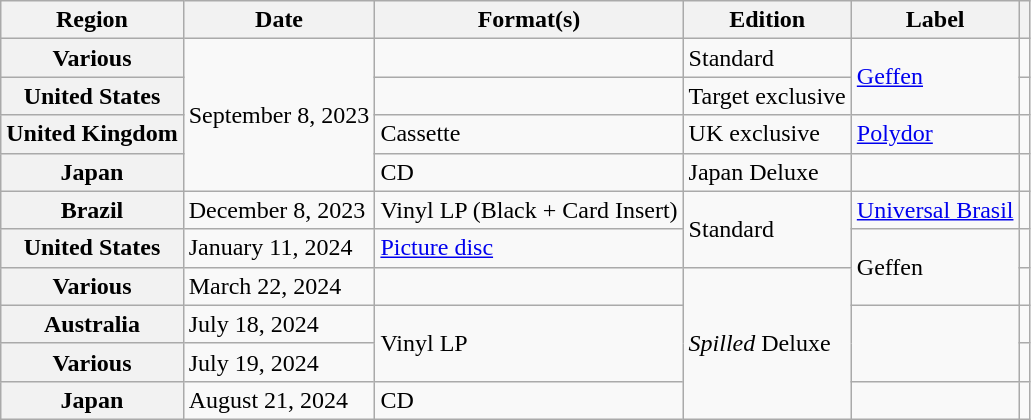<table class="wikitable plainrowheaders">
<tr>
<th scope="col">Region</th>
<th scope="col">Date</th>
<th scope="col">Format(s)</th>
<th scope="col">Edition</th>
<th scope="col">Label</th>
<th scope="col"></th>
</tr>
<tr>
<th scope="row">Various</th>
<td rowspan="4">September 8, 2023</td>
<td></td>
<td rowspan="1">Standard</td>
<td rowspan="2"><a href='#'>Geffen</a></td>
<td align="center"></td>
</tr>
<tr>
<th scope="row">United States</th>
<td></td>
<td>Target exclusive</td>
<td align="center"></td>
</tr>
<tr>
<th scope="row">United Kingdom</th>
<td>Cassette</td>
<td>UK exclusive</td>
<td><a href='#'>Polydor</a></td>
<td align="center"></td>
</tr>
<tr>
<th scope="row">Japan</th>
<td>CD</td>
<td>Japan Deluxe</td>
<td></td>
<td align="center"></td>
</tr>
<tr>
<th scope="row">Brazil</th>
<td>December 8, 2023</td>
<td>Vinyl LP (Black + Card Insert)</td>
<td rowspan="2">Standard</td>
<td><a href='#'>Universal Brasil</a></td>
<td align="center"></td>
</tr>
<tr>
<th scope="row">United States</th>
<td>January 11, 2024</td>
<td><a href='#'>Picture disc</a></td>
<td rowspan="2">Geffen</td>
<td align="center"></td>
</tr>
<tr>
<th scope="row">Various</th>
<td>March 22, 2024</td>
<td></td>
<td rowspan="4"><em>Spilled</em> Deluxe</td>
<td align="center"></td>
</tr>
<tr>
<th scope="row">Australia</th>
<td>July 18, 2024</td>
<td rowspan="2">Vinyl LP</td>
<td rowspan="2"></td>
<td align="center"></td>
</tr>
<tr>
<th scope="row">Various</th>
<td>July 19, 2024</td>
<td align="center"></td>
</tr>
<tr>
<th scope="row">Japan</th>
<td>August 21, 2024</td>
<td>CD</td>
<td></td>
<td align="center"></td>
</tr>
</table>
